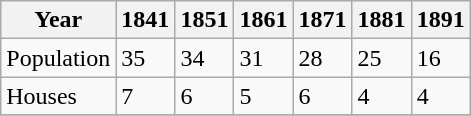<table class="wikitable">
<tr>
<th>Year</th>
<th>1841</th>
<th>1851</th>
<th>1861</th>
<th>1871</th>
<th>1881</th>
<th>1891</th>
</tr>
<tr>
<td>Population</td>
<td>35</td>
<td>34</td>
<td>31</td>
<td>28</td>
<td>25</td>
<td>16</td>
</tr>
<tr>
<td>Houses</td>
<td>7</td>
<td>6</td>
<td>5</td>
<td>6</td>
<td>4</td>
<td>4</td>
</tr>
<tr>
</tr>
</table>
